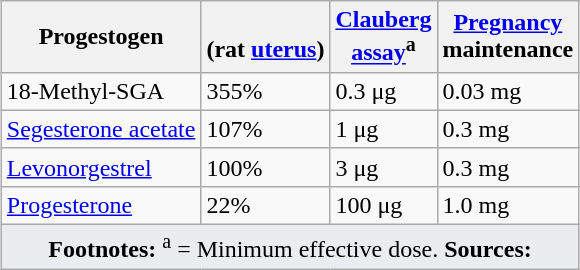<table class="wikitable mw-collapsible mw-collapsed" style="margin-left: auto; margin-right: auto; border: none;">
<tr>
<th>Progestogen</th>
<th> <br>(rat <a href='#'>uterus</a>)</th>
<th><a href='#'>Clauberg<br>assay</a><sup>a</sup></th>
<th><a href='#'>Pregnancy</a><br>maintenance</th>
</tr>
<tr>
<td>18-Methyl-SGA</td>
<td>355%</td>
<td>0.3 μg</td>
<td>0.03 mg</td>
</tr>
<tr>
<td><a href='#'>Segesterone acetate</a></td>
<td>107%</td>
<td>1 μg</td>
<td>0.3 mg</td>
</tr>
<tr>
<td><a href='#'>Levonorgestrel</a></td>
<td>100%</td>
<td>3 μg</td>
<td>0.3 mg</td>
</tr>
<tr>
<td><a href='#'>Progesterone</a></td>
<td>22%</td>
<td>100 μg</td>
<td>1.0 mg</td>
</tr>
<tr class="sortbottom">
<td colspan="4" style="width: 1px; background-color:#eaecf0; text-align: center;"><strong>Footnotes:</strong> <sup>a</sup> = Minimum effective dose. <strong>Sources:</strong> </td>
</tr>
</table>
